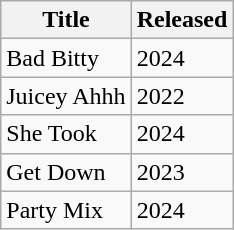<table class="wikitable">
<tr>
<th>Title</th>
<th>Released</th>
</tr>
<tr>
<td>Bad Bitty</td>
<td>2024</td>
</tr>
<tr>
<td>Juicey Ahhh</td>
<td>2022</td>
</tr>
<tr>
<td>She Took</td>
<td>2024</td>
</tr>
<tr>
<td>Get Down</td>
<td>2023</td>
</tr>
<tr>
<td>Party Mix</td>
<td>2024</td>
</tr>
</table>
